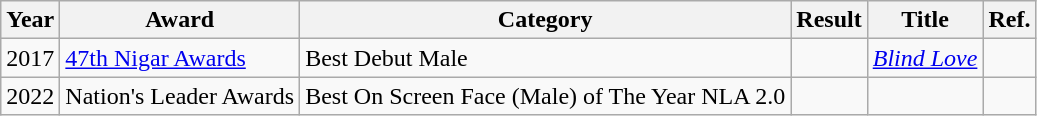<table class="wikitable">
<tr>
<th>Year</th>
<th>Award</th>
<th>Category</th>
<th>Result</th>
<th>Title</th>
<th>Ref.</th>
</tr>
<tr>
<td>2017</td>
<td><a href='#'>47th Nigar Awards</a></td>
<td>Best Debut Male</td>
<td></td>
<td><em><a href='#'>Blind Love</a></em></td>
<td></td>
</tr>
<tr>
<td>2022</td>
<td>Nation's Leader Awards</td>
<td>Best On Screen Face (Male) of The Year NLA 2.0</td>
<td></td>
<td></td>
<td></td>
</tr>
</table>
